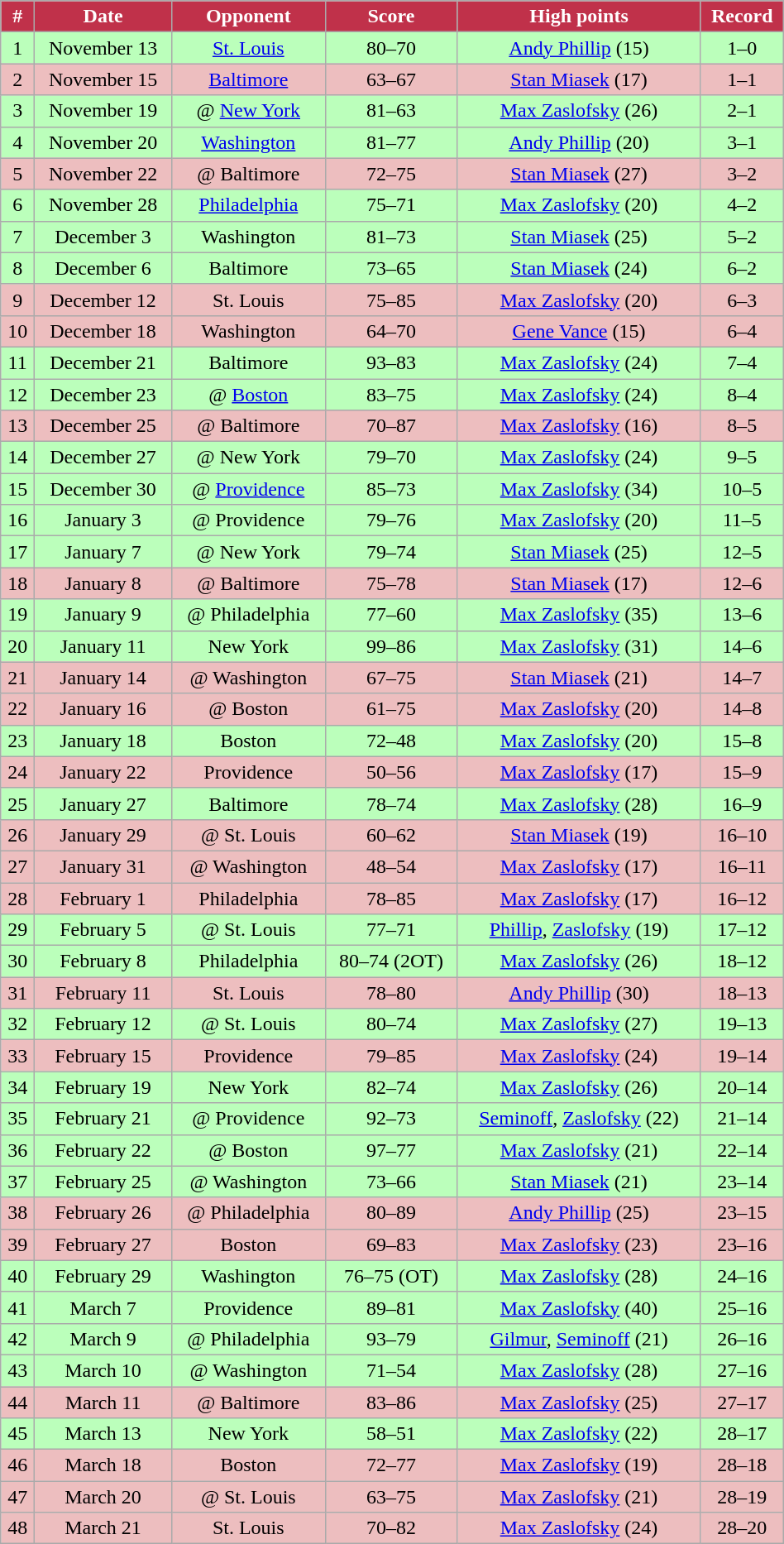<table class="wikitable" width="50%">
<tr align="center"  style="background:#c0314a;color:white;">
<td><strong>#</strong></td>
<td><strong>Date</strong></td>
<td><strong>Opponent</strong></td>
<td><strong>Score</strong></td>
<td><strong>High points</strong></td>
<td><strong>Record</strong></td>
</tr>
<tr align="center" bgcolor="bbffbb">
<td>1</td>
<td>November 13</td>
<td><a href='#'>St. Louis</a></td>
<td>80–70</td>
<td><a href='#'>Andy Phillip</a> (15)</td>
<td>1–0</td>
</tr>
<tr align="center" bgcolor="edbebf">
<td>2</td>
<td>November 15</td>
<td><a href='#'>Baltimore</a></td>
<td>63–67</td>
<td><a href='#'>Stan Miasek</a> (17)</td>
<td>1–1</td>
</tr>
<tr align="center" bgcolor="bbffbb">
<td>3</td>
<td>November 19</td>
<td>@ <a href='#'>New York</a></td>
<td>81–63</td>
<td><a href='#'>Max Zaslofsky</a> (26)</td>
<td>2–1</td>
</tr>
<tr align="center" bgcolor="bbffbb">
<td>4</td>
<td>November 20</td>
<td><a href='#'>Washington</a></td>
<td>81–77</td>
<td><a href='#'>Andy Phillip</a> (20)</td>
<td>3–1</td>
</tr>
<tr align="center" bgcolor="edbebf">
<td>5</td>
<td>November 22</td>
<td>@ Baltimore</td>
<td>72–75</td>
<td><a href='#'>Stan Miasek</a> (27)</td>
<td>3–2</td>
</tr>
<tr align="center" bgcolor="bbffbb">
<td>6</td>
<td>November 28</td>
<td><a href='#'>Philadelphia</a></td>
<td>75–71</td>
<td><a href='#'>Max Zaslofsky</a> (20)</td>
<td>4–2</td>
</tr>
<tr align="center" bgcolor="bbffbb">
<td>7</td>
<td>December 3</td>
<td>Washington</td>
<td>81–73</td>
<td><a href='#'>Stan Miasek</a> (25)</td>
<td>5–2</td>
</tr>
<tr align="center" bgcolor="bbffbb">
<td>8</td>
<td>December 6</td>
<td>Baltimore</td>
<td>73–65</td>
<td><a href='#'>Stan Miasek</a> (24)</td>
<td>6–2</td>
</tr>
<tr align="center" bgcolor="edbebf">
<td>9</td>
<td>December 12</td>
<td>St. Louis</td>
<td>75–85</td>
<td><a href='#'>Max Zaslofsky</a> (20)</td>
<td>6–3</td>
</tr>
<tr align="center" bgcolor="edbebf">
<td>10</td>
<td>December 18</td>
<td>Washington</td>
<td>64–70</td>
<td><a href='#'>Gene Vance</a> (15)</td>
<td>6–4</td>
</tr>
<tr align="center" bgcolor="bbffbb">
<td>11</td>
<td>December 21</td>
<td>Baltimore</td>
<td>93–83</td>
<td><a href='#'>Max Zaslofsky</a> (24)</td>
<td>7–4</td>
</tr>
<tr align="center" bgcolor="bbffbb">
<td>12</td>
<td>December 23</td>
<td>@ <a href='#'>Boston</a></td>
<td>83–75</td>
<td><a href='#'>Max Zaslofsky</a> (24)</td>
<td>8–4</td>
</tr>
<tr align="center" bgcolor="edbebf">
<td>13</td>
<td>December 25</td>
<td>@ Baltimore</td>
<td>70–87</td>
<td><a href='#'>Max Zaslofsky</a> (16)</td>
<td>8–5</td>
</tr>
<tr align="center" bgcolor="bbffbb">
<td>14</td>
<td>December 27</td>
<td>@ New York</td>
<td>79–70</td>
<td><a href='#'>Max Zaslofsky</a> (24)</td>
<td>9–5</td>
</tr>
<tr align="center" bgcolor="bbffbb">
<td>15</td>
<td>December 30</td>
<td>@ <a href='#'>Providence</a></td>
<td>85–73</td>
<td><a href='#'>Max Zaslofsky</a> (34)</td>
<td>10–5</td>
</tr>
<tr align="center" bgcolor="bbffbb">
<td>16</td>
<td>January 3</td>
<td>@ Providence</td>
<td>79–76</td>
<td><a href='#'>Max Zaslofsky</a> (20)</td>
<td>11–5</td>
</tr>
<tr align="center" bgcolor="bbffbb">
<td>17</td>
<td>January 7</td>
<td>@ New York</td>
<td>79–74</td>
<td><a href='#'>Stan Miasek</a> (25)</td>
<td>12–5</td>
</tr>
<tr align="center" bgcolor="edbebf">
<td>18</td>
<td>January 8</td>
<td>@ Baltimore</td>
<td>75–78</td>
<td><a href='#'>Stan Miasek</a> (17)</td>
<td>12–6</td>
</tr>
<tr align="center" bgcolor="bbffbb">
<td>19</td>
<td>January 9</td>
<td>@ Philadelphia</td>
<td>77–60</td>
<td><a href='#'>Max Zaslofsky</a> (35)</td>
<td>13–6</td>
</tr>
<tr align="center" bgcolor="bbffbb">
<td>20</td>
<td>January 11</td>
<td>New York</td>
<td>99–86</td>
<td><a href='#'>Max Zaslofsky</a> (31)</td>
<td>14–6</td>
</tr>
<tr align="center" bgcolor="edbebf">
<td>21</td>
<td>January 14</td>
<td>@ Washington</td>
<td>67–75</td>
<td><a href='#'>Stan Miasek</a> (21)</td>
<td>14–7</td>
</tr>
<tr align="center" bgcolor="edbebf">
<td>22</td>
<td>January 16</td>
<td>@ Boston</td>
<td>61–75</td>
<td><a href='#'>Max Zaslofsky</a> (20)</td>
<td>14–8</td>
</tr>
<tr align="center" bgcolor="bbffbb">
<td>23</td>
<td>January 18</td>
<td>Boston</td>
<td>72–48</td>
<td><a href='#'>Max Zaslofsky</a> (20)</td>
<td>15–8</td>
</tr>
<tr align="center" bgcolor="edbebf">
<td>24</td>
<td>January 22</td>
<td>Providence</td>
<td>50–56</td>
<td><a href='#'>Max Zaslofsky</a> (17)</td>
<td>15–9</td>
</tr>
<tr align="center" bgcolor="bbffbb">
<td>25</td>
<td>January 27</td>
<td>Baltimore</td>
<td>78–74</td>
<td><a href='#'>Max Zaslofsky</a> (28)</td>
<td>16–9</td>
</tr>
<tr align="center" bgcolor="edbebf">
<td>26</td>
<td>January 29</td>
<td>@ St. Louis</td>
<td>60–62</td>
<td><a href='#'>Stan Miasek</a> (19)</td>
<td>16–10</td>
</tr>
<tr align="center" bgcolor="edbebf">
<td>27</td>
<td>January 31</td>
<td>@ Washington</td>
<td>48–54</td>
<td><a href='#'>Max Zaslofsky</a> (17)</td>
<td>16–11</td>
</tr>
<tr align="center" bgcolor="edbebf">
<td>28</td>
<td>February 1</td>
<td>Philadelphia</td>
<td>78–85</td>
<td><a href='#'>Max Zaslofsky</a> (17)</td>
<td>16–12</td>
</tr>
<tr align="center" bgcolor="bbffbb">
<td>29</td>
<td>February 5</td>
<td>@ St. Louis</td>
<td>77–71</td>
<td><a href='#'>Phillip</a>, <a href='#'>Zaslofsky</a> (19)</td>
<td>17–12</td>
</tr>
<tr align="center" bgcolor="bbffbb">
<td>30</td>
<td>February 8</td>
<td>Philadelphia</td>
<td>80–74 (2OT)</td>
<td><a href='#'>Max Zaslofsky</a> (26)</td>
<td>18–12</td>
</tr>
<tr align="center" bgcolor="edbebf">
<td>31</td>
<td>February 11</td>
<td>St. Louis</td>
<td>78–80</td>
<td><a href='#'>Andy Phillip</a> (30)</td>
<td>18–13</td>
</tr>
<tr align="center" bgcolor="bbffbb">
<td>32</td>
<td>February 12</td>
<td>@ St. Louis</td>
<td>80–74</td>
<td><a href='#'>Max Zaslofsky</a> (27)</td>
<td>19–13</td>
</tr>
<tr align="center" bgcolor="edbebf">
<td>33</td>
<td>February 15</td>
<td>Providence</td>
<td>79–85</td>
<td><a href='#'>Max Zaslofsky</a> (24)</td>
<td>19–14</td>
</tr>
<tr align="center" bgcolor="bbffbb">
<td>34</td>
<td>February 19</td>
<td>New York</td>
<td>82–74</td>
<td><a href='#'>Max Zaslofsky</a> (26)</td>
<td>20–14</td>
</tr>
<tr align="center" bgcolor="bbffbb">
<td>35</td>
<td>February 21</td>
<td>@ Providence</td>
<td>92–73</td>
<td><a href='#'>Seminoff</a>, <a href='#'>Zaslofsky</a> (22)</td>
<td>21–14</td>
</tr>
<tr align="center" bgcolor="bbffbb">
<td>36</td>
<td>February 22</td>
<td>@ Boston</td>
<td>97–77</td>
<td><a href='#'>Max Zaslofsky</a> (21)</td>
<td>22–14</td>
</tr>
<tr align="center" bgcolor="bbffbb">
<td>37</td>
<td>February 25</td>
<td>@ Washington</td>
<td>73–66</td>
<td><a href='#'>Stan Miasek</a> (21)</td>
<td>23–14</td>
</tr>
<tr align="center" bgcolor="edbebf">
<td>38</td>
<td>February 26</td>
<td>@ Philadelphia</td>
<td>80–89</td>
<td><a href='#'>Andy Phillip</a> (25)</td>
<td>23–15</td>
</tr>
<tr align="center" bgcolor="edbebf">
<td>39</td>
<td>February 27</td>
<td>Boston</td>
<td>69–83</td>
<td><a href='#'>Max Zaslofsky</a> (23)</td>
<td>23–16</td>
</tr>
<tr align="center" bgcolor="bbffbb">
<td>40</td>
<td>February 29</td>
<td>Washington</td>
<td>76–75 (OT)</td>
<td><a href='#'>Max Zaslofsky</a> (28)</td>
<td>24–16</td>
</tr>
<tr align="center" bgcolor="bbffbb">
<td>41</td>
<td>March 7</td>
<td>Providence</td>
<td>89–81</td>
<td><a href='#'>Max Zaslofsky</a> (40)</td>
<td>25–16</td>
</tr>
<tr align="center" bgcolor="bbffbb">
<td>42</td>
<td>March 9</td>
<td>@ Philadelphia</td>
<td>93–79</td>
<td><a href='#'>Gilmur</a>, <a href='#'>Seminoff</a> (21)</td>
<td>26–16</td>
</tr>
<tr align="center" bgcolor="bbffbb">
<td>43</td>
<td>March 10</td>
<td>@ Washington</td>
<td>71–54</td>
<td><a href='#'>Max Zaslofsky</a> (28)</td>
<td>27–16</td>
</tr>
<tr align="center" bgcolor="edbebf">
<td>44</td>
<td>March 11</td>
<td>@ Baltimore</td>
<td>83–86</td>
<td><a href='#'>Max Zaslofsky</a> (25)</td>
<td>27–17</td>
</tr>
<tr align="center" bgcolor="bbffbb">
<td>45</td>
<td>March 13</td>
<td>New York</td>
<td>58–51</td>
<td><a href='#'>Max Zaslofsky</a> (22)</td>
<td>28–17</td>
</tr>
<tr align="center" bgcolor="edbebf">
<td>46</td>
<td>March 18</td>
<td>Boston</td>
<td>72–77</td>
<td><a href='#'>Max Zaslofsky</a> (19)</td>
<td>28–18</td>
</tr>
<tr align="center" bgcolor="edbebf">
<td>47</td>
<td>March 20</td>
<td>@ St. Louis</td>
<td>63–75</td>
<td><a href='#'>Max Zaslofsky</a> (21)</td>
<td>28–19</td>
</tr>
<tr align="center" bgcolor="edbebf">
<td>48</td>
<td>March 21</td>
<td>St. Louis</td>
<td>70–82</td>
<td><a href='#'>Max Zaslofsky</a> (24)</td>
<td>28–20</td>
</tr>
</table>
